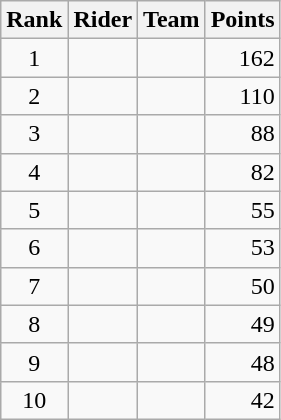<table class="wikitable">
<tr>
<th scope="col">Rank</th>
<th scope="col">Rider</th>
<th scope="col">Team</th>
<th scope="col">Points</th>
</tr>
<tr>
<td style="text-align:center;">1</td>
<td> </td>
<td></td>
<td style="text-align:right;">162</td>
</tr>
<tr>
<td style="text-align:center;">2</td>
<td></td>
<td></td>
<td style="text-align:right;">110</td>
</tr>
<tr>
<td style="text-align:center;">3</td>
<td></td>
<td></td>
<td style="text-align:right;">88</td>
</tr>
<tr>
<td style="text-align:center;">4</td>
<td></td>
<td></td>
<td style="text-align:right;">82</td>
</tr>
<tr>
<td style="text-align:center;">5</td>
<td></td>
<td></td>
<td style="text-align:right;">55</td>
</tr>
<tr>
<td style="text-align:center;">6</td>
<td></td>
<td></td>
<td style="text-align:right;">53</td>
</tr>
<tr>
<td style="text-align:center;">7</td>
<td></td>
<td></td>
<td style="text-align:right;">50</td>
</tr>
<tr>
<td style="text-align:center;">8</td>
<td></td>
<td></td>
<td style="text-align:right;">49</td>
</tr>
<tr>
<td style="text-align:center;">9</td>
<td></td>
<td></td>
<td style="text-align:right;">48</td>
</tr>
<tr>
<td style="text-align:center;">10</td>
<td></td>
<td></td>
<td style="text-align:right;">42</td>
</tr>
</table>
